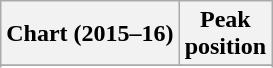<table class="wikitable sortable plainrowheaders" style="text-align:center;">
<tr>
<th scope="col">Chart (2015–16)</th>
<th scope="col">Peak<br>position</th>
</tr>
<tr>
</tr>
<tr>
</tr>
</table>
